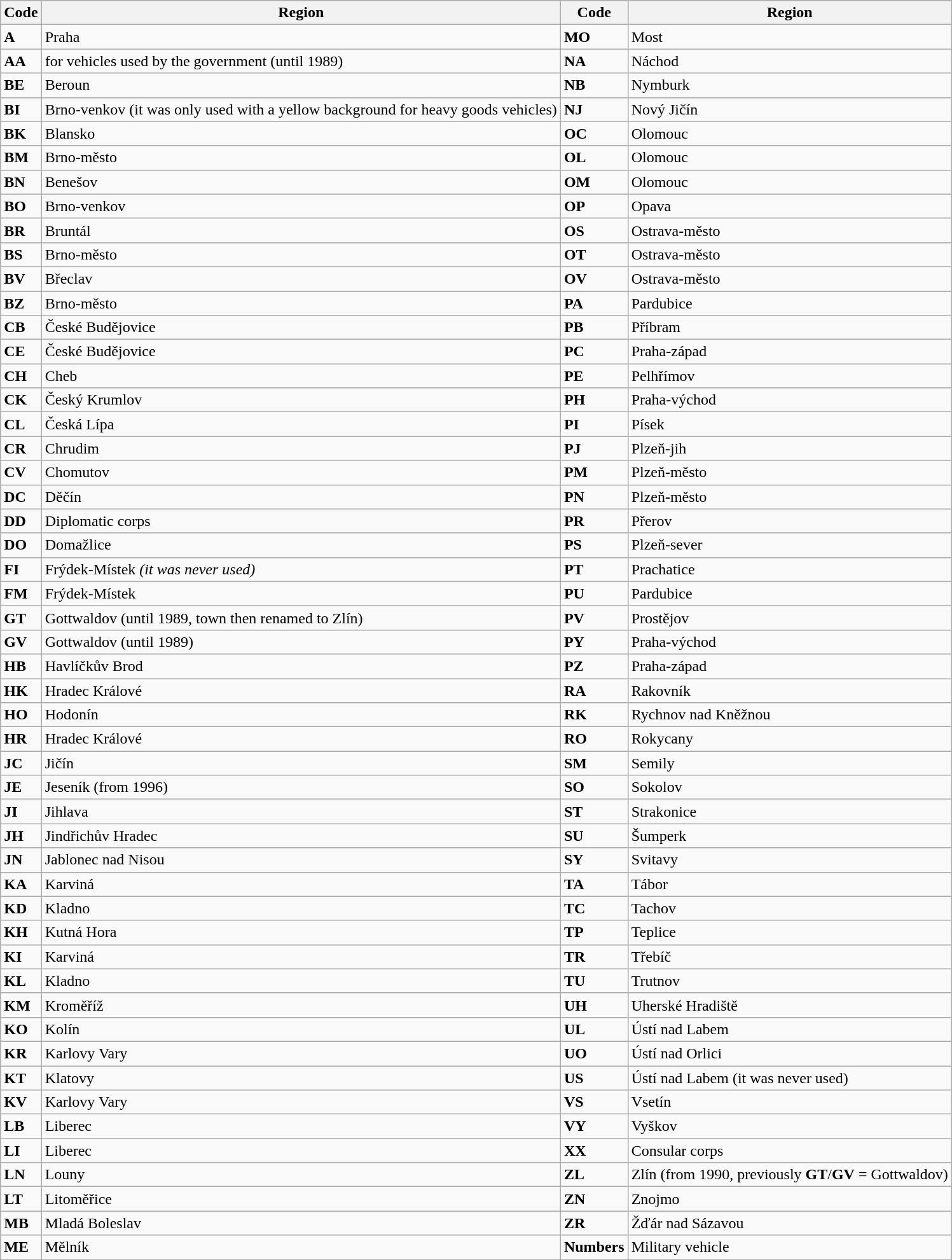<table class="wikitable">
<tr>
<th>Code</th>
<th>Region</th>
<th>Code</th>
<th>Region</th>
</tr>
<tr>
<td><strong>A</strong></td>
<td>Praha</td>
<td><strong>MO</strong></td>
<td>Most</td>
</tr>
<tr>
<td><strong>AA</strong></td>
<td>for vehicles used by the government (until 1989)</td>
<td><strong>NA</strong></td>
<td>Náchod</td>
</tr>
<tr>
<td><strong>BE</strong></td>
<td>Beroun</td>
<td><strong>NB</strong></td>
<td>Nymburk</td>
</tr>
<tr>
<td><strong>BI</strong></td>
<td>Brno-venkov  (it was only used with a yellow background for heavy goods vehicles)</td>
<td><strong>NJ</strong></td>
<td>Nový Jičín</td>
</tr>
<tr>
<td><strong>BK</strong></td>
<td>Blansko</td>
<td><strong>OC</strong></td>
<td>Olomouc</td>
</tr>
<tr>
<td><strong>BM</strong></td>
<td>Brno-město</td>
<td><strong>OL</strong></td>
<td>Olomouc</td>
</tr>
<tr>
<td><strong>BN</strong></td>
<td>Benešov</td>
<td><strong>OM</strong></td>
<td>Olomouc</td>
</tr>
<tr>
<td><strong>BO</strong></td>
<td>Brno-venkov</td>
<td><strong>OP</strong></td>
<td>Opava</td>
</tr>
<tr>
<td><strong>BR</strong></td>
<td>Bruntál</td>
<td><strong>OS</strong></td>
<td>Ostrava-město</td>
</tr>
<tr>
<td><strong>BS</strong></td>
<td>Brno-město</td>
<td><strong>OT</strong></td>
<td>Ostrava-město</td>
</tr>
<tr>
<td><strong>BV</strong></td>
<td>Břeclav</td>
<td><strong>OV</strong></td>
<td>Ostrava-město</td>
</tr>
<tr>
<td><strong>BZ</strong></td>
<td>Brno-město</td>
<td><strong>PA</strong></td>
<td>Pardubice</td>
</tr>
<tr>
<td><strong>CB</strong></td>
<td>České Budějovice</td>
<td><strong>PB</strong></td>
<td>Příbram</td>
</tr>
<tr>
<td><strong>CE</strong></td>
<td>České Budějovice</td>
<td><strong>PC</strong></td>
<td>Praha-západ</td>
</tr>
<tr>
<td><strong>CH</strong></td>
<td>Cheb</td>
<td><strong>PE</strong></td>
<td>Pelhřímov</td>
</tr>
<tr>
<td><strong>CK</strong></td>
<td>Český Krumlov</td>
<td><strong>PH</strong></td>
<td>Praha-východ</td>
</tr>
<tr>
<td><strong>CL</strong></td>
<td>Česká Lípa</td>
<td><strong>PI</strong></td>
<td>Písek</td>
</tr>
<tr>
<td><strong>CR</strong></td>
<td>Chrudim</td>
<td><strong>PJ</strong></td>
<td>Plzeň-jih</td>
</tr>
<tr>
<td><strong>CV</strong></td>
<td>Chomutov</td>
<td><strong>PM</strong></td>
<td>Plzeň-město</td>
</tr>
<tr>
<td><strong>DC</strong></td>
<td>Děčín</td>
<td><strong>PN</strong></td>
<td>Plzeň-město</td>
</tr>
<tr>
<td><strong>DD</strong></td>
<td>Diplomatic corps</td>
<td><strong>PR</strong></td>
<td>Přerov</td>
</tr>
<tr>
<td><strong>DO</strong></td>
<td>Domažlice</td>
<td><strong>PS</strong></td>
<td>Plzeň-sever</td>
</tr>
<tr>
<td><strong>FI</strong></td>
<td>Frýdek-Místek <em>(it was never used)</em></td>
<td><strong>PT</strong></td>
<td>Prachatice</td>
</tr>
<tr>
<td><strong>FM</strong></td>
<td>Frýdek-Místek</td>
<td><strong>PU</strong></td>
<td>Pardubice</td>
</tr>
<tr>
<td><strong>GT</strong></td>
<td>Gottwaldov (until 1989, town then renamed to Zlín)</td>
<td><strong>PV</strong></td>
<td>Prostějov</td>
</tr>
<tr>
<td><strong>GV</strong></td>
<td>Gottwaldov (until 1989)</td>
<td><strong>PY</strong></td>
<td>Praha-východ</td>
</tr>
<tr>
<td><strong>HB</strong></td>
<td>Havlíčkův Brod</td>
<td><strong>PZ</strong></td>
<td>Praha-západ</td>
</tr>
<tr>
<td><strong>HK</strong></td>
<td>Hradec Králové</td>
<td><strong>RA</strong></td>
<td>Rakovník</td>
</tr>
<tr>
<td><strong>HO</strong></td>
<td>Hodonín</td>
<td><strong>RK</strong></td>
<td>Rychnov nad Kněžnou</td>
</tr>
<tr>
<td><strong>HR</strong></td>
<td>Hradec Králové</td>
<td><strong>RO</strong></td>
<td>Rokycany</td>
</tr>
<tr>
<td><strong>JC</strong></td>
<td>Jičín</td>
<td><strong>SM</strong></td>
<td>Semily</td>
</tr>
<tr>
<td><strong>JE</strong></td>
<td>Jeseník (from 1996)</td>
<td><strong>SO</strong></td>
<td>Sokolov</td>
</tr>
<tr>
<td><strong>JI</strong></td>
<td>Jihlava</td>
<td><strong>ST</strong></td>
<td>Strakonice</td>
</tr>
<tr>
<td><strong>JH</strong></td>
<td>Jindřichův Hradec</td>
<td><strong>SU</strong></td>
<td>Šumperk</td>
</tr>
<tr>
<td><strong>JN</strong></td>
<td>Jablonec nad Nisou</td>
<td><strong>SY</strong></td>
<td>Svitavy</td>
</tr>
<tr>
<td><strong>KA</strong></td>
<td>Karviná</td>
<td><strong>TA</strong></td>
<td>Tábor</td>
</tr>
<tr>
<td><strong>KD</strong></td>
<td>Kladno</td>
<td><strong>TC</strong></td>
<td>Tachov</td>
</tr>
<tr>
<td><strong>KH</strong></td>
<td>Kutná Hora</td>
<td><strong>TP</strong></td>
<td>Teplice</td>
</tr>
<tr>
<td><strong>KI</strong></td>
<td>Karviná</td>
<td><strong>TR</strong></td>
<td>Třebíč</td>
</tr>
<tr>
<td><strong>KL</strong></td>
<td>Kladno</td>
<td><strong>TU</strong></td>
<td>Trutnov</td>
</tr>
<tr>
<td><strong>KM</strong></td>
<td>Kroměříž</td>
<td><strong>UH</strong></td>
<td>Uherské Hradiště</td>
</tr>
<tr>
<td><strong>KO</strong></td>
<td>Kolín</td>
<td><strong>UL</strong></td>
<td>Ústí nad Labem</td>
</tr>
<tr>
<td><strong>KR</strong></td>
<td>Karlovy Vary</td>
<td><strong>UO</strong></td>
<td>Ústí nad Orlici</td>
</tr>
<tr>
<td><strong>KT</strong></td>
<td>Klatovy</td>
<td><strong>US</strong></td>
<td>Ústí nad Labem (it was never used)</td>
</tr>
<tr>
<td><strong>KV</strong></td>
<td>Karlovy Vary</td>
<td><strong>VS</strong></td>
<td>Vsetín</td>
</tr>
<tr>
<td><strong>LB</strong></td>
<td>Liberec</td>
<td><strong>VY</strong></td>
<td>Vyškov</td>
</tr>
<tr>
<td><strong>LI</strong></td>
<td>Liberec</td>
<td><strong>XX</strong></td>
<td>Consular corps</td>
</tr>
<tr>
<td><strong>LN</strong></td>
<td>Louny</td>
<td><strong>ZL</strong></td>
<td>Zlín  (from 1990, previously <strong>GT</strong>/<strong>GV</strong> = Gottwaldov)</td>
</tr>
<tr>
<td><strong>LT</strong></td>
<td>Litoměřice</td>
<td><strong>ZN</strong></td>
<td>Znojmo</td>
</tr>
<tr>
<td><strong>MB</strong></td>
<td>Mladá Boleslav</td>
<td><strong>ZR</strong></td>
<td>Žďár nad Sázavou</td>
</tr>
<tr>
<td><strong>ME</strong></td>
<td>Mělník</td>
<td><strong>Numbers</strong></td>
<td>Military vehicle</td>
</tr>
</table>
